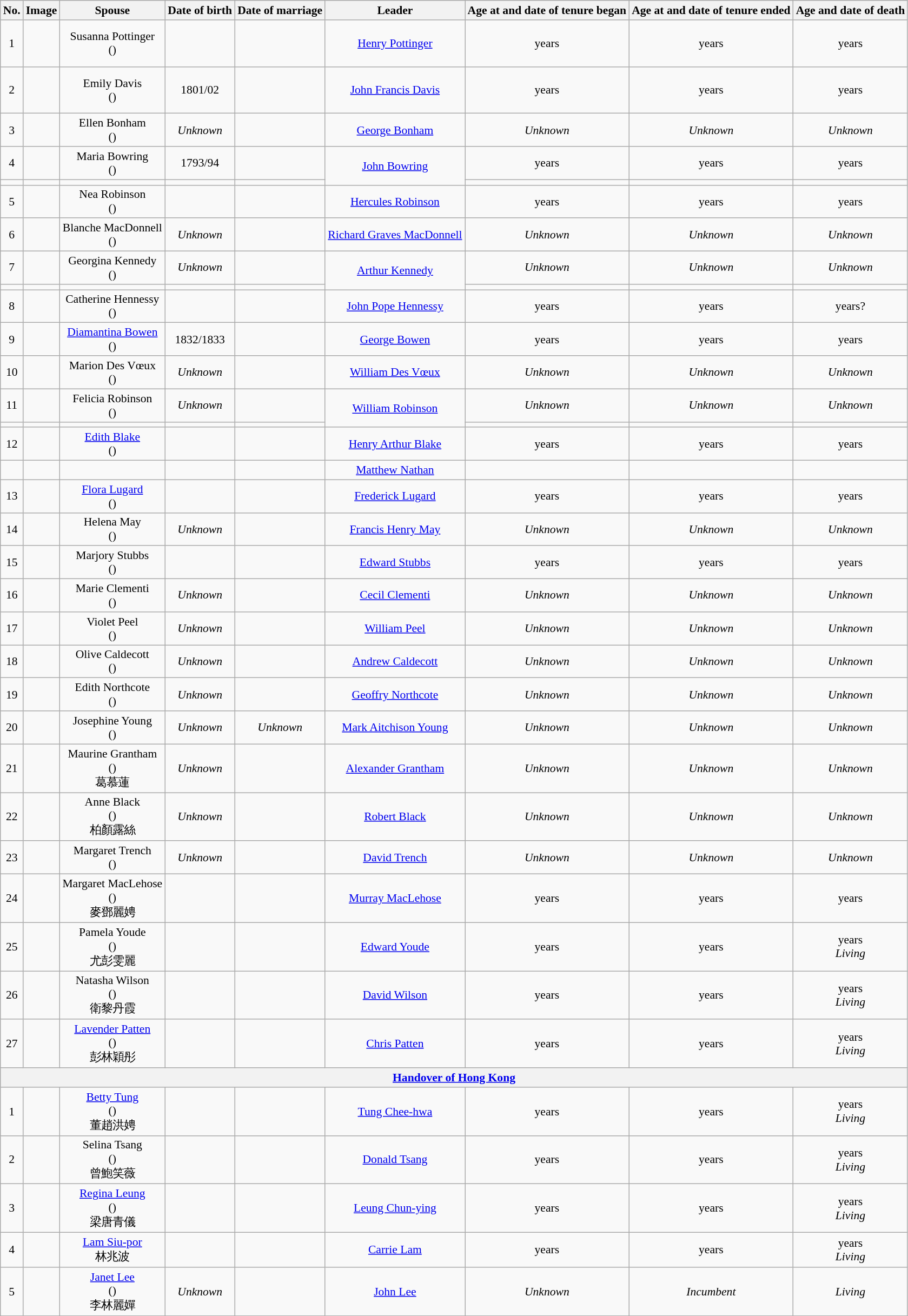<table class="wikitable sortable" style="font-size:90%; text-align:center">
<tr>
<th>No.</th>
<th class="unsortable">Image</th>
<th>Spouse</th>
<th>Date of birth</th>
<th>Date of marriage</th>
<th>Leader</th>
<th>Age at and date of tenure began</th>
<th>Age at and date of tenure ended</th>
<th>Age and date of death</th>
</tr>
<tr>
<td>1</td>
<td><br><br> </td>
<td>Susanna Pottinger<br>()</td>
<td></td>
<td></td>
<td><a href='#'>Henry Pottinger</a></td>
<td> years<br></td>
<td> years<br></td>
<td> years<br></td>
</tr>
<tr>
<td>2</td>
<td><br><br> </td>
<td>Emily Davis<br>()</td>
<td>1801/02</td>
<td></td>
<td><a href='#'>John Francis Davis</a></td>
<td> years<br></td>
<td> years<br></td>
<td> years<br></td>
</tr>
<tr>
<td>3</td>
<td></td>
<td>Ellen Bonham<br>()</td>
<td><em>Unknown</em></td>
<td></td>
<td><a href='#'>George Bonham</a></td>
<td><em>Unknown</em><br></td>
<td><em>Unknown</em><br></td>
<td><em>Unknown</em><br></td>
</tr>
<tr>
<td>4</td>
<td></td>
<td>Maria Bowring<br>()</td>
<td>1793/94</td>
<td></td>
<td rowspan="2"><a href='#'>John Bowring</a></td>
<td> years<br></td>
<td> years<br></td>
<td> years<br></td>
</tr>
<tr>
<td></td>
<td></td>
<td></td>
<td></td>
<td></td>
<td></td>
<td></td>
<td></td>
</tr>
<tr>
<td>5</td>
<td></td>
<td>Nea Robinson<br>()</td>
<td></td>
<td></td>
<td><a href='#'>Hercules Robinson</a></td>
<td> years<br></td>
<td> years<br></td>
<td> years<br></td>
</tr>
<tr>
<td>6</td>
<td></td>
<td>Blanche MacDonnell<br>()</td>
<td><em>Unknown</em></td>
<td></td>
<td><a href='#'>Richard Graves MacDonnell</a></td>
<td><em>Unknown</em><br></td>
<td><em>Unknown</em><br></td>
<td><em>Unknown</em></td>
</tr>
<tr>
<td>7</td>
<td></td>
<td>Georgina Kennedy<br>()</td>
<td><em>Unknown</em></td>
<td></td>
<td rowspan="2"><a href='#'>Arthur Kennedy</a></td>
<td><em>Unknown</em><br></td>
<td><em>Unknown</em><br></td>
<td><em>Unknown</em><br></td>
</tr>
<tr>
<td></td>
<td></td>
<td></td>
<td></td>
<td></td>
<td></td>
<td></td>
<td></td>
</tr>
<tr>
<td>8</td>
<td></td>
<td>Catherine Hennessy<br>()</td>
<td></td>
<td></td>
<td><a href='#'>John Pope Hennessy</a></td>
<td> years<br></td>
<td> years<br></td>
<td> years?<br></td>
</tr>
<tr>
<td>9</td>
<td></td>
<td><a href='#'>Diamantina Bowen</a><br>()</td>
<td>1832/1833</td>
<td></td>
<td><a href='#'>George Bowen</a></td>
<td> years<br></td>
<td> years<br></td>
<td> years<br></td>
</tr>
<tr>
<td>10</td>
<td></td>
<td>Marion Des Vœux<br>()</td>
<td><em>Unknown</em></td>
<td></td>
<td><a href='#'>William Des Vœux</a></td>
<td><em>Unknown</em><br></td>
<td><em>Unknown</em><br></td>
<td><em>Unknown</em><br></td>
</tr>
<tr>
<td>11</td>
<td></td>
<td>Felicia Robinson<br>()</td>
<td><em>Unknown</em></td>
<td></td>
<td rowspan="2"><a href='#'>William Robinson</a></td>
<td><em>Unknown</em><br></td>
<td><em>Unknown</em><br></td>
<td><em>Unknown</em><br></td>
</tr>
<tr>
<td></td>
<td></td>
<td></td>
<td></td>
<td></td>
<td></td>
<td></td>
<td></td>
</tr>
<tr>
<td>12</td>
<td></td>
<td><a href='#'>Edith Blake</a><br>()</td>
<td></td>
<td></td>
<td><a href='#'>Henry Arthur Blake</a></td>
<td> years<br></td>
<td> years<br></td>
<td> years<br></td>
</tr>
<tr>
<td></td>
<td></td>
<td></td>
<td></td>
<td></td>
<td><a href='#'>Matthew Nathan</a></td>
<td></td>
<td></td>
<td></td>
</tr>
<tr>
<td>13</td>
<td></td>
<td><a href='#'>Flora Lugard</a><br>()</td>
<td></td>
<td></td>
<td><a href='#'>Frederick Lugard</a></td>
<td> years<br></td>
<td> years<br></td>
<td> years<br></td>
</tr>
<tr>
<td>14</td>
<td></td>
<td>Helena May<br>()</td>
<td><em>Unknown</em></td>
<td></td>
<td><a href='#'>Francis Henry May</a></td>
<td><em>Unknown</em><br></td>
<td><em>Unknown</em><br></td>
<td><em>Unknown</em><br></td>
</tr>
<tr>
<td>15</td>
<td></td>
<td>Marjory Stubbs<br>()</td>
<td></td>
<td></td>
<td><a href='#'>Edward Stubbs</a></td>
<td> years<br></td>
<td> years<br></td>
<td> years<br></td>
</tr>
<tr>
<td>16</td>
<td></td>
<td>Marie Clementi<br>()</td>
<td><em>Unknown</em></td>
<td></td>
<td><a href='#'>Cecil Clementi</a></td>
<td><em>Unknown</em><br></td>
<td><em>Unknown</em><br></td>
<td><em>Unknown</em><br></td>
</tr>
<tr>
<td>17</td>
<td></td>
<td>Violet Peel<br>()</td>
<td><em>Unknown</em></td>
<td></td>
<td><a href='#'>William Peel</a></td>
<td><em>Unknown</em><br></td>
<td><em>Unknown</em><br></td>
<td><em>Unknown</em><br></td>
</tr>
<tr>
<td>18</td>
<td></td>
<td>Olive Caldecott<br>()</td>
<td><em>Unknown</em></td>
<td></td>
<td><a href='#'>Andrew Caldecott</a></td>
<td><em>Unknown</em><br></td>
<td><em>Unknown</em><br></td>
<td><em>Unknown</em><br></td>
</tr>
<tr>
<td>19</td>
<td></td>
<td>Edith Northcote<br>()</td>
<td><em>Unknown</em></td>
<td></td>
<td><a href='#'>Geoffry Northcote</a></td>
<td><em>Unknown</em><br></td>
<td><em>Unknown</em><br></td>
<td><em>Unknown</em><br></td>
</tr>
<tr>
<td>20</td>
<td></td>
<td>Josephine Young<br>()</td>
<td><em>Unknown</em></td>
<td><em>Unknown</em></td>
<td><a href='#'>Mark Aitchison Young</a></td>
<td><em>Unknown</em><br></td>
<td><em>Unknown</em><br></td>
<td><em>Unknown</em><br></td>
</tr>
<tr>
<td>21</td>
<td></td>
<td>Maurine Grantham<br>()<br>葛慕蓮</td>
<td><em>Unknown</em></td>
<td></td>
<td><a href='#'>Alexander Grantham</a></td>
<td><em>Unknown</em><br></td>
<td><em>Unknown</em><br></td>
<td><em>Unknown</em><br></td>
</tr>
<tr>
<td>22</td>
<td></td>
<td>Anne Black<br>()<br>柏顏露絲</td>
<td><em>Unknown</em></td>
<td></td>
<td><a href='#'>Robert Black</a></td>
<td><em>Unknown</em><br></td>
<td><em>Unknown</em><br></td>
<td><em>Unknown</em><br></td>
</tr>
<tr>
<td>23</td>
<td></td>
<td>Margaret Trench<br>()</td>
<td><em>Unknown</em></td>
<td></td>
<td><a href='#'>David Trench</a></td>
<td><em>Unknown</em><br></td>
<td><em>Unknown</em><br></td>
<td><em>Unknown</em></td>
</tr>
<tr>
<td>24</td>
<td><br><br> </td>
<td>Margaret MacLehose<br>()<br>麥鄧麗娉</td>
<td></td>
<td></td>
<td><a href='#'>Murray MacLehose</a></td>
<td> years<br></td>
<td> years<br></td>
<td> years<br></td>
</tr>
<tr>
<td>25</td>
<td></td>
<td>Pamela Youde<br>()<br>尤彭雯麗</td>
<td></td>
<td></td>
<td><a href='#'>Edward Youde</a></td>
<td> years<br></td>
<td> years<br></td>
<td> years<br><em>Living</em></td>
</tr>
<tr>
<td>26</td>
<td></td>
<td>Natasha Wilson<br>()<br>衛黎丹霞</td>
<td></td>
<td></td>
<td><a href='#'>David Wilson</a></td>
<td> years<br></td>
<td> years<br></td>
<td> years<br><em>Living</em></td>
</tr>
<tr>
<td>27</td>
<td><br><br> </td>
<td><a href='#'>Lavender Patten</a><br>()<br>彭林穎彤</td>
<td></td>
<td></td>
<td><a href='#'>Chris Patten</a></td>
<td> years<br></td>
<td> years<br></td>
<td> years<br><em>Living</em></td>
</tr>
<tr>
<th colspan="9"><a href='#'>Handover of Hong Kong</a></th>
</tr>
<tr>
<td>1</td>
<td></td>
<td><a href='#'>Betty Tung</a><br>()<br>董趙洪娉</td>
<td></td>
<td></td>
<td><a href='#'>Tung Chee-hwa</a></td>
<td> years<br></td>
<td> years<br></td>
<td> years<br><em>Living</em></td>
</tr>
<tr>
<td>2</td>
<td></td>
<td>Selina Tsang<br>()<br>曾鮑笑薇</td>
<td></td>
<td></td>
<td><a href='#'>Donald Tsang</a></td>
<td> years<br></td>
<td> years<br></td>
<td> years<br><em>Living</em></td>
</tr>
<tr>
<td>3</td>
<td></td>
<td><a href='#'>Regina Leung</a><br>()<br>梁唐青儀</td>
<td></td>
<td></td>
<td><a href='#'>Leung Chun-ying</a></td>
<td> years<br></td>
<td> years<br></td>
<td> years<br><em>Living</em></td>
</tr>
<tr>
<td>4</td>
<td></td>
<td><a href='#'>Lam Siu-por</a><br>林兆波</td>
<td></td>
<td></td>
<td><a href='#'>Carrie Lam</a></td>
<td> years<br></td>
<td> years<br></td>
<td> years<br><em>Living</em></td>
</tr>
<tr>
<td>5</td>
<td></td>
<td><a href='#'>Janet Lee</a><br>()<br>李林麗嬋</td>
<td><em>Unknown</em></td>
<td></td>
<td><a href='#'>John Lee</a></td>
<td><em>Unknown</em><br></td>
<td><em>Incumbent</em></td>
<td><em>Living</em></td>
</tr>
</table>
